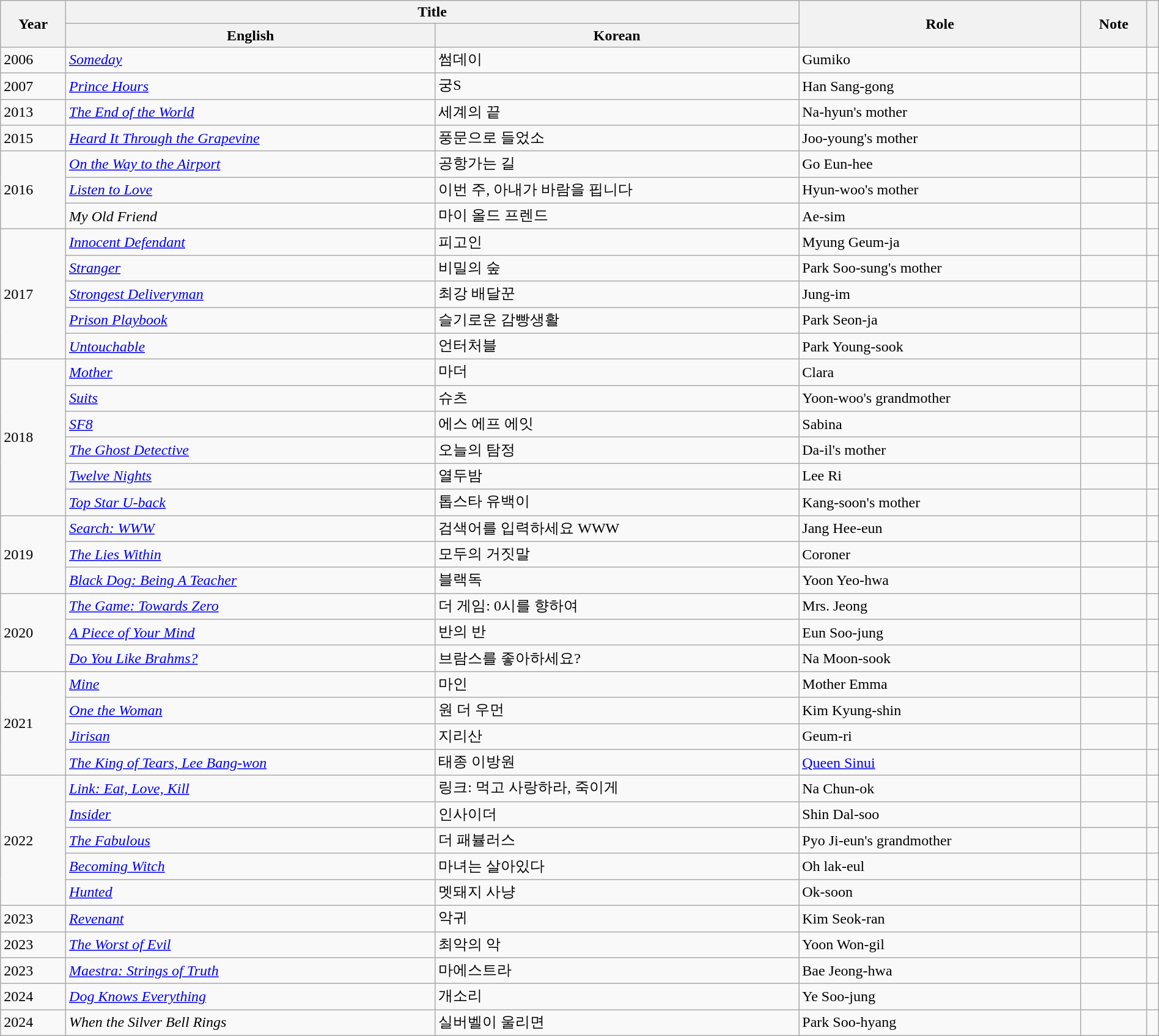<table class="wikitable sortable plainrowheaders" style="clear:none; font-size:100%; padding:0 auto; width:100%; margin:auto">
<tr>
<th rowspan="2" scope="col">Year</th>
<th colspan="2" scope="col">Title</th>
<th rowspan="2" scope="col">Role</th>
<th rowspan="2" scope="col" class="unsortable">Note</th>
<th rowspan="2" scope="col" class="unsortable"></th>
</tr>
<tr>
<th>English</th>
<th>Korean</th>
</tr>
<tr>
<td>2006</td>
<td><em><a href='#'>Someday</a></em></td>
<td>썸데이</td>
<td>Gumiko</td>
<td></td>
<td></td>
</tr>
<tr>
<td>2007</td>
<td><em><a href='#'>Prince Hours</a></em></td>
<td>궁S</td>
<td>Han Sang-gong</td>
<td></td>
<td></td>
</tr>
<tr>
<td>2013</td>
<td><em><a href='#'>The End of the World</a></em></td>
<td>세계의 끝</td>
<td>Na-hyun's mother</td>
<td></td>
<td></td>
</tr>
<tr>
<td>2015</td>
<td><em><a href='#'>Heard It Through the Grapevine</a></em></td>
<td>풍문으로 들었소</td>
<td>Joo-young's mother</td>
<td></td>
<td></td>
</tr>
<tr>
<td rowspan="3">2016</td>
<td><em><a href='#'>On the Way to the Airport</a></em></td>
<td>공항가는 길</td>
<td>Go Eun-hee</td>
<td></td>
<td></td>
</tr>
<tr>
<td><em><a href='#'>Listen to Love</a></em></td>
<td>이번 주, 아내가 바람을 핍니다</td>
<td>Hyun-woo's mother</td>
<td></td>
<td></td>
</tr>
<tr>
<td><em>My Old Friend</em></td>
<td>마이 올드 프렌드</td>
<td>Ae-sim</td>
<td></td>
<td></td>
</tr>
<tr>
<td rowspan="5">2017</td>
<td><em><a href='#'>Innocent Defendant</a></em></td>
<td>피고인</td>
<td>Myung Geum-ja</td>
<td></td>
<td></td>
</tr>
<tr>
<td><em><a href='#'>Stranger</a></em></td>
<td>비밀의 숲</td>
<td>Park Soo-sung's mother</td>
<td></td>
<td></td>
</tr>
<tr>
<td><em><a href='#'>Strongest Deliveryman</a></em></td>
<td>최강 배달꾼</td>
<td>Jung-im</td>
<td></td>
<td></td>
</tr>
<tr>
<td><em><a href='#'>Prison Playbook</a></em></td>
<td>슬기로운 감빵생활</td>
<td>Park Seon-ja</td>
<td></td>
<td></td>
</tr>
<tr>
<td><em><a href='#'>Untouchable</a></em></td>
<td>언터처블</td>
<td>Park Young-sook</td>
<td></td>
<td></td>
</tr>
<tr>
<td rowspan="6">2018</td>
<td><em><a href='#'>Mother</a></em></td>
<td>마더</td>
<td>Clara</td>
<td></td>
<td></td>
</tr>
<tr>
<td><em><a href='#'>Suits</a></em></td>
<td>슈츠</td>
<td>Yoon-woo's grandmother</td>
<td></td>
<td></td>
</tr>
<tr>
<td><em><a href='#'>SF8</a></em></td>
<td>에스 에프 에잇</td>
<td>Sabina</td>
<td></td>
<td></td>
</tr>
<tr>
<td><em><a href='#'>The Ghost Detective</a></em></td>
<td>오늘의 탐정</td>
<td>Da-il's mother</td>
<td></td>
<td></td>
</tr>
<tr>
<td><em><a href='#'>Twelve Nights</a></em></td>
<td>열두밤</td>
<td>Lee Ri</td>
<td></td>
<td></td>
</tr>
<tr>
<td><em><a href='#'>Top Star U-back</a></em></td>
<td>톱스타 유백이</td>
<td>Kang-soon's mother</td>
<td></td>
<td></td>
</tr>
<tr>
<td rowspan="3">2019</td>
<td><em><a href='#'>Search: WWW</a></em></td>
<td>검색어를 입력하세요 WWW</td>
<td>Jang Hee-eun</td>
<td></td>
<td></td>
</tr>
<tr>
<td><em><a href='#'>The Lies Within</a></em></td>
<td>모두의 거짓말</td>
<td>Coroner</td>
<td></td>
<td></td>
</tr>
<tr>
<td><em><a href='#'>Black Dog: Being A Teacher</a></em></td>
<td>블랙독</td>
<td>Yoon Yeo-hwa</td>
<td></td>
<td></td>
</tr>
<tr>
<td rowspan="3">2020</td>
<td><em><a href='#'>The Game: Towards Zero</a></em></td>
<td>더 게임: 0시를 향하여</td>
<td>Mrs. Jeong</td>
<td></td>
<td></td>
</tr>
<tr>
<td><em><a href='#'>A Piece of Your Mind</a></em></td>
<td>반의 반</td>
<td>Eun Soo-jung</td>
<td></td>
<td></td>
</tr>
<tr>
<td><em><a href='#'>Do You Like Brahms?</a></em></td>
<td>브람스를 좋아하세요?</td>
<td>Na Moon-sook</td>
<td></td>
<td></td>
</tr>
<tr>
<td rowspan="4">2021</td>
<td><em><a href='#'>Mine</a></em></td>
<td>마인</td>
<td>Mother Emma</td>
<td></td>
<td></td>
</tr>
<tr>
<td><em><a href='#'>One the Woman</a></em></td>
<td>원 더 우먼</td>
<td>Kim Kyung-shin</td>
<td></td>
<td></td>
</tr>
<tr>
<td><em><a href='#'>Jirisan</a></em></td>
<td>지리산</td>
<td>Geum-ri</td>
<td></td>
<td></td>
</tr>
<tr>
<td><em><a href='#'>The King of Tears, Lee Bang-won</a></em></td>
<td>태종 이방원</td>
<td><a href='#'>Queen Sinui</a></td>
<td></td>
<td></td>
</tr>
<tr>
<td rowspan="5">2022</td>
<td><em><a href='#'>Link: Eat, Love, Kill</a></em></td>
<td>링크: 먹고 사랑하라, 죽이게</td>
<td>Na Chun-ok</td>
<td></td>
<td></td>
</tr>
<tr>
<td><em><a href='#'>Insider</a></em></td>
<td>인사이더</td>
<td>Shin Dal-soo</td>
<td></td>
<td></td>
</tr>
<tr>
<td><em><a href='#'>The Fabulous</a></em></td>
<td>더 패뷸러스</td>
<td>Pyo Ji-eun's grandmother</td>
<td></td>
<td></td>
</tr>
<tr>
<td><em><a href='#'>Becoming Witch</a></em></td>
<td>마녀는 살아있다</td>
<td>Oh lak-eul</td>
<td></td>
<td></td>
</tr>
<tr>
<td><em><a href='#'>Hunted</a></em></td>
<td>멧돼지 사냥</td>
<td>Ok-soon</td>
<td></td>
<td></td>
</tr>
<tr>
<td>2023</td>
<td><em><a href='#'>Revenant</a></em></td>
<td>악귀</td>
<td>Kim Seok-ran</td>
<td></td>
<td></td>
</tr>
<tr>
<td>2023</td>
<td><em><a href='#'>The Worst of Evil</a></em></td>
<td>최악의 악</td>
<td>Yoon Won-gil</td>
<td></td>
<td></td>
</tr>
<tr>
<td>2023</td>
<td><em><a href='#'>Maestra: Strings of Truth</a></em></td>
<td>마에스트라</td>
<td>Bae Jeong-hwa</td>
<td></td>
<td></td>
</tr>
<tr>
<td>2024</td>
<td><em><a href='#'>Dog Knows Everything</a></em></td>
<td>개소리</td>
<td>Ye Soo-jung</td>
<td></td>
<td></td>
</tr>
<tr>
<td>2024</td>
<td><em>When the Silver Bell Rings</em></td>
<td>실버벨이 울리면</td>
<td>Park Soo-hyang</td>
<td></td>
<td></td>
</tr>
</table>
